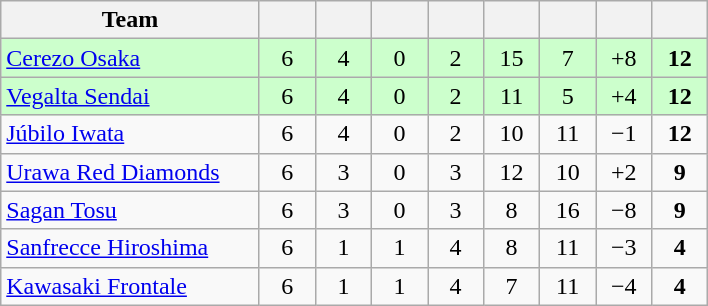<table class="wikitable" style="text-align:center;">
<tr>
<th width=165>Team</th>
<th width=30></th>
<th width=30></th>
<th width=30></th>
<th width=30></th>
<th width=30></th>
<th width=30></th>
<th width=30></th>
<th width=30></th>
</tr>
<tr bgcolor="#ccffcc">
<td align="left"><a href='#'>Cerezo Osaka</a></td>
<td>6</td>
<td>4</td>
<td>0</td>
<td>2</td>
<td>15</td>
<td>7</td>
<td>+8</td>
<td><strong>12</strong></td>
</tr>
<tr bgcolor="#ccffcc">
<td align="left"><a href='#'>Vegalta Sendai</a></td>
<td>6</td>
<td>4</td>
<td>0</td>
<td>2</td>
<td>11</td>
<td>5</td>
<td>+4</td>
<td><strong>12</strong></td>
</tr>
<tr>
<td align="left"><a href='#'>Júbilo Iwata</a></td>
<td>6</td>
<td>4</td>
<td>0</td>
<td>2</td>
<td>10</td>
<td>11</td>
<td>−1</td>
<td><strong>12</strong></td>
</tr>
<tr>
<td align="left"><a href='#'>Urawa Red Diamonds</a></td>
<td>6</td>
<td>3</td>
<td>0</td>
<td>3</td>
<td>12</td>
<td>10</td>
<td>+2</td>
<td><strong>9</strong></td>
</tr>
<tr>
<td align="left"><a href='#'>Sagan Tosu</a></td>
<td>6</td>
<td>3</td>
<td>0</td>
<td>3</td>
<td>8</td>
<td>16</td>
<td>−8</td>
<td><strong>9</strong></td>
</tr>
<tr>
<td align="left"><a href='#'>Sanfrecce Hiroshima</a></td>
<td>6</td>
<td>1</td>
<td>1</td>
<td>4</td>
<td>8</td>
<td>11</td>
<td>−3</td>
<td><strong>4</strong></td>
</tr>
<tr>
<td align="left"><a href='#'>Kawasaki Frontale</a></td>
<td>6</td>
<td>1</td>
<td>1</td>
<td>4</td>
<td>7</td>
<td>11</td>
<td>−4</td>
<td><strong>4</strong></td>
</tr>
</table>
